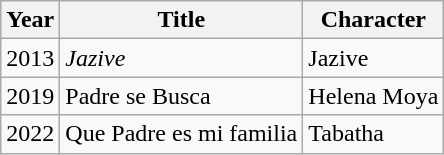<table class="wikitable sortable">
<tr>
<th>Year</th>
<th>Title</th>
<th>Character</th>
</tr>
<tr>
<td>2013</td>
<td><em>Jazive</em></td>
<td>Jazive</td>
</tr>
<tr>
<td>2019</td>
<td>Padre se Busca</td>
<td>Helena Moya</td>
</tr>
<tr>
<td>2022</td>
<td>Que Padre es mi familia</td>
<td>Tabatha</td>
</tr>
</table>
